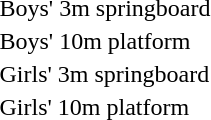<table>
<tr>
<td>Boys' 3m springboard<br></td>
<td></td>
<td></td>
<td></td>
</tr>
<tr>
<td>Boys' 10m platform<br></td>
<td></td>
<td></td>
<td></td>
</tr>
<tr>
<td>Girls' 3m springboard<br></td>
<td></td>
<td></td>
<td></td>
</tr>
<tr>
<td>Girls' 10m platform<br></td>
<td></td>
<td></td>
<td></td>
</tr>
</table>
